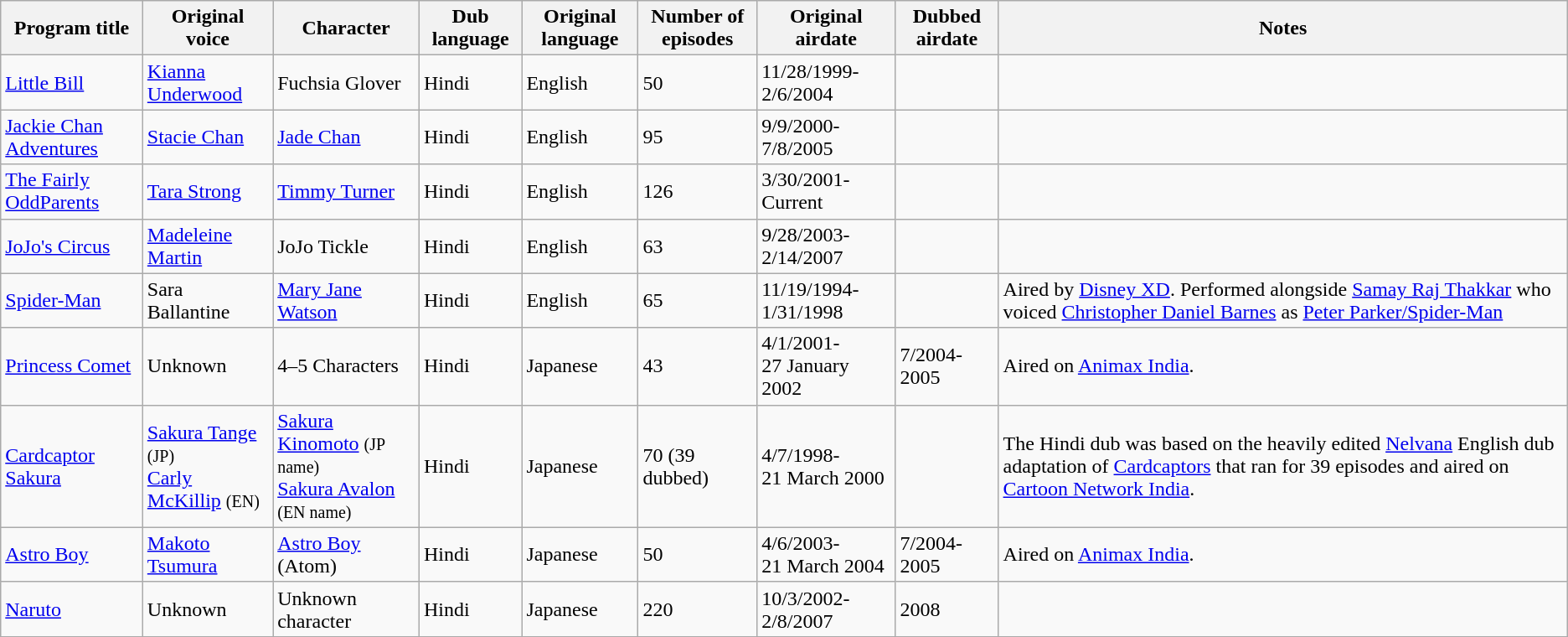<table class="wikitable">
<tr>
<th>Program title</th>
<th>Original voice</th>
<th>Character</th>
<th>Dub language</th>
<th>Original language</th>
<th>Number of episodes</th>
<th>Original airdate</th>
<th>Dubbed airdate</th>
<th>Notes</th>
</tr>
<tr>
<td><a href='#'>Little Bill</a></td>
<td><a href='#'>Kianna Underwood</a></td>
<td>Fuchsia Glover</td>
<td>Hindi</td>
<td>English</td>
<td>50</td>
<td>11/28/1999-2/6/2004</td>
<td></td>
<td></td>
</tr>
<tr>
<td><a href='#'>Jackie Chan Adventures</a></td>
<td><a href='#'>Stacie Chan</a></td>
<td><a href='#'>Jade Chan</a></td>
<td>Hindi</td>
<td>English</td>
<td>95</td>
<td>9/9/2000-7/8/2005</td>
<td></td>
<td></td>
</tr>
<tr>
<td><a href='#'>The Fairly OddParents</a></td>
<td><a href='#'>Tara Strong</a></td>
<td><a href='#'>Timmy Turner</a></td>
<td>Hindi</td>
<td>English</td>
<td>126</td>
<td>3/30/2001-Current</td>
<td></td>
<td></td>
</tr>
<tr>
<td><a href='#'>JoJo's Circus</a></td>
<td><a href='#'>Madeleine Martin</a></td>
<td>JoJo Tickle</td>
<td>Hindi</td>
<td>English</td>
<td>63</td>
<td>9/28/2003-2/14/2007</td>
<td></td>
<td></td>
</tr>
<tr>
<td><a href='#'>Spider-Man</a></td>
<td>Sara Ballantine</td>
<td><a href='#'>Mary Jane Watson</a></td>
<td>Hindi</td>
<td>English</td>
<td>65</td>
<td>11/19/1994-1/31/1998</td>
<td></td>
<td>Aired by <a href='#'>Disney XD</a>. Performed alongside <a href='#'>Samay Raj Thakkar</a> who voiced <a href='#'>Christopher Daniel Barnes</a> as <a href='#'>Peter Parker/Spider-Man</a></td>
</tr>
<tr>
<td><a href='#'>Princess Comet</a></td>
<td>Unknown</td>
<td>4–5 Characters</td>
<td>Hindi</td>
<td>Japanese</td>
<td>43</td>
<td>4/1/2001-<br>27 January 2002</td>
<td>7/2004-2005</td>
<td>Aired on <a href='#'>Animax India</a>.</td>
</tr>
<tr>
<td><a href='#'>Cardcaptor Sakura</a></td>
<td><a href='#'>Sakura Tange</a> <br> <small>(JP)</small> <br> <a href='#'>Carly McKillip</a> <small>(EN)</small></td>
<td><a href='#'>Sakura Kinomoto</a> <small>(JP name)</small> <br> <a href='#'>Sakura Avalon</a> <small>(EN name)</small></td>
<td>Hindi</td>
<td>Japanese</td>
<td>70 (39 dubbed)</td>
<td>4/7/1998-<br>21 March 2000</td>
<td></td>
<td>The Hindi dub was based on the heavily edited <a href='#'>Nelvana</a> English dub adaptation of <a href='#'>Cardcaptors</a> that ran for 39 episodes and aired on <a href='#'>Cartoon Network India</a>.</td>
</tr>
<tr>
<td><a href='#'>Astro Boy</a></td>
<td><a href='#'>Makoto Tsumura</a></td>
<td><a href='#'>Astro Boy</a> (Atom)</td>
<td>Hindi</td>
<td>Japanese</td>
<td>50</td>
<td>4/6/2003-<br>21 March 2004</td>
<td>7/2004-2005</td>
<td>Aired on <a href='#'>Animax India</a>.</td>
</tr>
<tr>
<td><a href='#'>Naruto</a></td>
<td>Unknown</td>
<td>Unknown character</td>
<td>Hindi</td>
<td>Japanese</td>
<td>220</td>
<td>10/3/2002-<br>2/8/2007</td>
<td>2008</td>
<td></td>
</tr>
<tr>
</tr>
</table>
